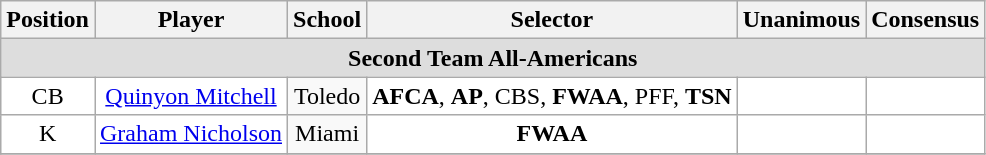<table class="wikitable" border="0">
<tr>
<th>Position</th>
<th>Player</th>
<th>School</th>
<th>Selector</th>
<th>Unanimous</th>
<th>Consensus</th>
</tr>
<tr>
<td colspan="6" style="text-align:center; background:#ddd;"><strong>Second Team All-Americans</strong></td>
</tr>
<tr style="text-align:center;">
<td style="background:white">CB</td>
<td style="background:white"><a href='#'>Quinyon Mitchell</a></td>
<td style=>Toledo</td>
<td style="background:white"><strong>AFCA</strong>, <strong>AP</strong>, CBS, <strong>FWAA</strong>, PFF, <strong>TSN</strong></td>
<td style="background:white"></td>
<td style="background:white"></td>
</tr>
<tr style="text-align:center;">
<td style="background:white">K</td>
<td style="background:white"><a href='#'>Graham Nicholson</a></td>
<td style=>Miami</td>
<td style="background:white"><strong>FWAA</strong></td>
<td style="background:white"></td>
<td style="background:white"></td>
</tr>
<tr>
</tr>
</table>
